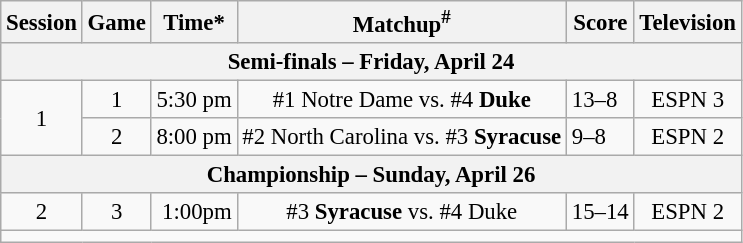<table class="wikitable" style="font-size: 95%">
<tr>
<th>Session</th>
<th>Game</th>
<th>Time*</th>
<th>Matchup<sup>#</sup></th>
<th>Score</th>
<th>Television</th>
</tr>
<tr>
<th colspan=6>Semi-finals – Friday, April 24</th>
</tr>
<tr>
<td rowspan=2 align=center>1</td>
<td align=center>1</td>
<td align=right>5:30 pm</td>
<td align=center>#1 Notre Dame vs. #4 <strong>Duke</strong></td>
<td>13–8</td>
<td rowspan=1 align=center>ESPN 3</td>
</tr>
<tr>
<td align=center>2</td>
<td align=right>8:00 pm</td>
<td align=center>#2 North Carolina vs. #3 <strong>Syracuse</strong></td>
<td>9–8</td>
<td rowspan=1 align=center>ESPN 2</td>
</tr>
<tr>
<th colspan=6>Championship – Sunday, April 26</th>
</tr>
<tr>
<td rowspan=1 align=center>2</td>
<td align=center>3</td>
<td align=right>1:00pm</td>
<td align=center>#3 <strong>Syracuse</strong> vs. #4 Duke</td>
<td>15–14</td>
<td rowspan=1 align=center>ESPN 2</td>
</tr>
<tr>
<td colspan=6></td>
</tr>
</table>
